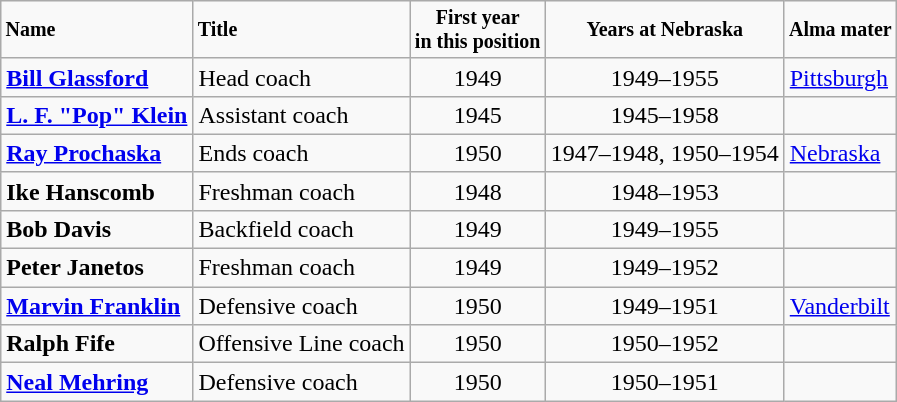<table class="wikitable">
<tr style="font-size:smaller">
<td><strong>Name</strong></td>
<td><strong>Title</strong></td>
<td align="center"><strong>First year<br>in this position</strong></td>
<td align="center"><strong>Years at Nebraska</strong></td>
<td><strong>Alma mater</strong></td>
</tr>
<tr>
<td><strong><a href='#'>Bill Glassford</a></strong></td>
<td>Head coach</td>
<td align="center">1949</td>
<td align="center">1949–1955</td>
<td><a href='#'>Pittsburgh</a></td>
</tr>
<tr>
<td><strong><a href='#'>L. F. "Pop" Klein</a></strong></td>
<td>Assistant coach</td>
<td align="center">1945</td>
<td align="center">1945–1958</td>
<td></td>
</tr>
<tr>
<td><strong><a href='#'>Ray Prochaska</a></strong></td>
<td>Ends coach</td>
<td align="center">1950</td>
<td align="center">1947–1948, 1950–1954</td>
<td><a href='#'>Nebraska</a></td>
</tr>
<tr>
<td><strong>Ike Hanscomb</strong></td>
<td>Freshman coach</td>
<td align="center">1948</td>
<td align="center">1948–1953</td>
<td></td>
</tr>
<tr>
<td><strong>Bob Davis</strong></td>
<td>Backfield coach</td>
<td align="center">1949</td>
<td align="center">1949–1955</td>
<td></td>
</tr>
<tr>
<td><strong>Peter Janetos</strong></td>
<td>Freshman coach</td>
<td align="center">1949</td>
<td align="center">1949–1952</td>
<td></td>
</tr>
<tr>
<td><strong><a href='#'>Marvin Franklin</a></strong></td>
<td>Defensive coach</td>
<td align="center">1950</td>
<td align="center">1949–1951</td>
<td><a href='#'>Vanderbilt</a></td>
</tr>
<tr>
<td><strong>Ralph Fife</strong></td>
<td>Offensive Line coach</td>
<td align="center">1950</td>
<td align="center">1950–1952</td>
<td></td>
</tr>
<tr>
<td><strong><a href='#'>Neal Mehring</a></strong></td>
<td>Defensive coach</td>
<td align="center">1950</td>
<td align="center">1950–1951</td>
<td></td>
</tr>
</table>
